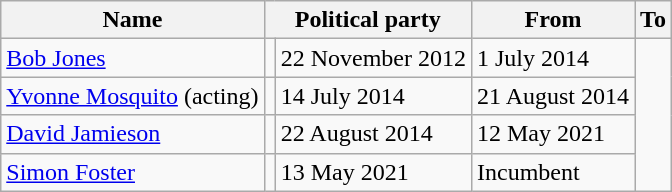<table class="wikitable">
<tr>
<th scope="col">Name</th>
<th scope="col" colspan="2">Political party</th>
<th scope="col">From</th>
<th scope="col">To</th>
</tr>
<tr>
<td><a href='#'>Bob Jones</a></td>
<td></td>
<td>22 November 2012</td>
<td>1 July 2014</td>
</tr>
<tr>
<td><a href='#'>Yvonne Mosquito</a> (acting)</td>
<td></td>
<td>14 July 2014</td>
<td>21 August 2014</td>
</tr>
<tr>
<td><a href='#'>David Jamieson</a></td>
<td></td>
<td>22 August 2014</td>
<td>12 May 2021</td>
</tr>
<tr>
<td><a href='#'>Simon Foster</a></td>
<td></td>
<td>13 May 2021</td>
<td>Incumbent</td>
</tr>
</table>
